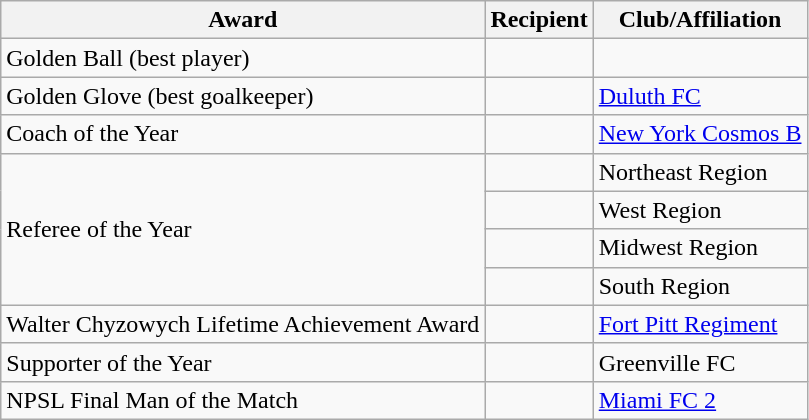<table class="wikitable sortable" border="1">
<tr>
<th>Award</th>
<th>Recipient</th>
<th>Club/Affiliation</th>
</tr>
<tr>
<td>Golden Ball (best player)</td>
<td></td>
<td></td>
</tr>
<tr>
<td>Golden Glove (best goalkeeper)</td>
<td></td>
<td><a href='#'>Duluth FC</a></td>
</tr>
<tr>
<td>Coach of the Year</td>
<td></td>
<td><a href='#'>New York Cosmos B</a></td>
</tr>
<tr>
<td rowspan=4>Referee of the Year</td>
<td></td>
<td>Northeast Region</td>
</tr>
<tr>
<td></td>
<td>West Region</td>
</tr>
<tr>
<td></td>
<td>Midwest Region</td>
</tr>
<tr>
<td></td>
<td>South Region</td>
</tr>
<tr>
<td>Walter Chyzowych Lifetime Achievement Award</td>
<td></td>
<td><a href='#'>Fort Pitt Regiment</a></td>
</tr>
<tr>
<td>Supporter of the Year</td>
<td></td>
<td>Greenville FC</td>
</tr>
<tr>
<td>NPSL Final Man of the Match</td>
<td></td>
<td><a href='#'>Miami FC 2</a></td>
</tr>
</table>
